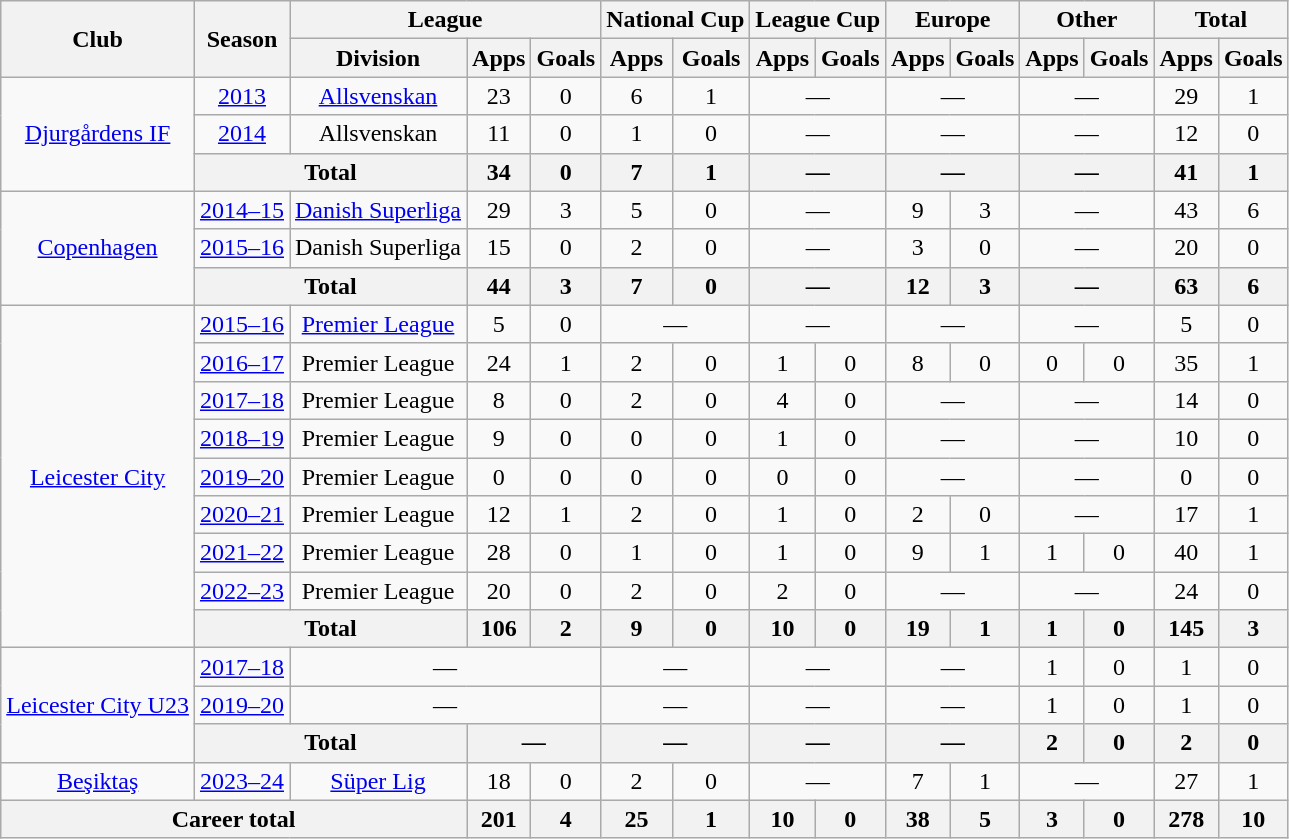<table class="wikitable" style="text-align:center">
<tr>
<th rowspan="2">Club</th>
<th rowspan="2">Season</th>
<th colspan="3">League</th>
<th colspan="2">National Cup</th>
<th colspan="2">League Cup</th>
<th colspan="2">Europe</th>
<th colspan="2">Other</th>
<th colspan="2">Total</th>
</tr>
<tr>
<th>Division</th>
<th>Apps</th>
<th>Goals</th>
<th>Apps</th>
<th>Goals</th>
<th>Apps</th>
<th>Goals</th>
<th>Apps</th>
<th>Goals</th>
<th>Apps</th>
<th>Goals</th>
<th>Apps</th>
<th>Goals</th>
</tr>
<tr>
<td rowspan="3"><a href='#'>Djurgårdens IF</a></td>
<td><a href='#'>2013</a></td>
<td><a href='#'>Allsvenskan</a></td>
<td>23</td>
<td>0</td>
<td>6</td>
<td>1</td>
<td colspan="2">—</td>
<td colspan="2">—</td>
<td colspan="2">—</td>
<td>29</td>
<td>1</td>
</tr>
<tr>
<td><a href='#'>2014</a></td>
<td>Allsvenskan</td>
<td>11</td>
<td>0</td>
<td>1</td>
<td>0</td>
<td colspan="2">—</td>
<td colspan="2">—</td>
<td colspan="2">—</td>
<td>12</td>
<td>0</td>
</tr>
<tr>
<th colspan="2">Total</th>
<th>34</th>
<th>0</th>
<th>7</th>
<th>1</th>
<th colspan="2">—</th>
<th colspan="2">—</th>
<th colspan="2">—</th>
<th>41</th>
<th>1</th>
</tr>
<tr>
<td rowspan="3"><a href='#'>Copenhagen</a></td>
<td><a href='#'>2014–15</a></td>
<td><a href='#'>Danish Superliga</a></td>
<td>29</td>
<td>3</td>
<td>5</td>
<td>0</td>
<td colspan=2>—</td>
<td>9</td>
<td>3</td>
<td colspan="2">—</td>
<td>43</td>
<td>6</td>
</tr>
<tr>
<td><a href='#'>2015–16</a></td>
<td>Danish Superliga</td>
<td>15</td>
<td>0</td>
<td>2</td>
<td>0</td>
<td colspan="2">—</td>
<td>3</td>
<td>0</td>
<td colspan="2">—</td>
<td>20</td>
<td>0</td>
</tr>
<tr>
<th colspan="2">Total</th>
<th>44</th>
<th>3</th>
<th>7</th>
<th>0</th>
<th colspan="2">—</th>
<th>12</th>
<th>3</th>
<th colspan="2">—</th>
<th>63</th>
<th>6</th>
</tr>
<tr>
<td rowspan="9"><a href='#'>Leicester City</a></td>
<td><a href='#'>2015–16</a></td>
<td><a href='#'>Premier League</a></td>
<td>5</td>
<td>0</td>
<td colspan="2">—</td>
<td colspan="2">—</td>
<td colspan="2">—</td>
<td colspan="2">—</td>
<td>5</td>
<td>0</td>
</tr>
<tr>
<td><a href='#'>2016–17</a></td>
<td>Premier League</td>
<td>24</td>
<td>1</td>
<td>2</td>
<td>0</td>
<td>1</td>
<td>0</td>
<td>8</td>
<td>0</td>
<td>0</td>
<td>0</td>
<td>35</td>
<td>1</td>
</tr>
<tr>
<td><a href='#'>2017–18</a></td>
<td>Premier League</td>
<td>8</td>
<td>0</td>
<td>2</td>
<td>0</td>
<td>4</td>
<td>0</td>
<td colspan="2">—</td>
<td colspan="2">—</td>
<td>14</td>
<td>0</td>
</tr>
<tr>
<td><a href='#'>2018–19</a></td>
<td>Premier League</td>
<td>9</td>
<td>0</td>
<td>0</td>
<td>0</td>
<td>1</td>
<td>0</td>
<td colspan="2">—</td>
<td colspan="2">—</td>
<td>10</td>
<td>0</td>
</tr>
<tr>
<td><a href='#'>2019–20</a></td>
<td>Premier League</td>
<td>0</td>
<td>0</td>
<td>0</td>
<td>0</td>
<td>0</td>
<td>0</td>
<td colspan="2">—</td>
<td colspan="2">—</td>
<td>0</td>
<td>0</td>
</tr>
<tr>
<td><a href='#'>2020–21</a></td>
<td>Premier League</td>
<td>12</td>
<td>1</td>
<td>2</td>
<td>0</td>
<td>1</td>
<td>0</td>
<td>2</td>
<td>0</td>
<td colspan="2">—</td>
<td>17</td>
<td>1</td>
</tr>
<tr>
<td><a href='#'>2021–22</a></td>
<td>Premier League</td>
<td>28</td>
<td>0</td>
<td>1</td>
<td>0</td>
<td>1</td>
<td>0</td>
<td>9</td>
<td>1</td>
<td>1</td>
<td>0</td>
<td>40</td>
<td>1</td>
</tr>
<tr>
<td><a href='#'>2022–23</a></td>
<td>Premier League</td>
<td>20</td>
<td>0</td>
<td>2</td>
<td>0</td>
<td>2</td>
<td>0</td>
<td colspan="2">—</td>
<td colspan="2">—</td>
<td>24</td>
<td>0</td>
</tr>
<tr>
<th colspan="2">Total</th>
<th>106</th>
<th>2</th>
<th>9</th>
<th>0</th>
<th>10</th>
<th>0</th>
<th>19</th>
<th>1</th>
<th>1</th>
<th>0</th>
<th>145</th>
<th>3</th>
</tr>
<tr>
<td rowspan="3"><a href='#'>Leicester City U23</a></td>
<td><a href='#'>2017–18</a></td>
<td colspan="3">—</td>
<td colspan="2">—</td>
<td colspan="2">—</td>
<td colspan="2">—</td>
<td>1</td>
<td>0</td>
<td>1</td>
<td>0</td>
</tr>
<tr>
<td><a href='#'>2019–20</a></td>
<td colspan="3">—</td>
<td colspan="2">—</td>
<td colspan="2">—</td>
<td colspan="2">—</td>
<td>1</td>
<td>0</td>
<td>1</td>
<td>0</td>
</tr>
<tr>
<th colspan="2">Total</th>
<th colspan="2">—</th>
<th colspan="2">—</th>
<th colspan="2">—</th>
<th colspan="2">—</th>
<th>2</th>
<th>0</th>
<th>2</th>
<th>0</th>
</tr>
<tr>
<td><a href='#'>Beşiktaş</a></td>
<td><a href='#'>2023–24</a></td>
<td><a href='#'>Süper Lig</a></td>
<td>18</td>
<td>0</td>
<td>2</td>
<td>0</td>
<td colspan="2">—</td>
<td>7</td>
<td>1</td>
<td colspan="2">—</td>
<td>27</td>
<td>1</td>
</tr>
<tr>
<th colspan="3">Career total</th>
<th>201</th>
<th>4</th>
<th>25</th>
<th>1</th>
<th>10</th>
<th>0</th>
<th>38</th>
<th>5</th>
<th>3</th>
<th>0</th>
<th>278</th>
<th>10</th>
</tr>
</table>
